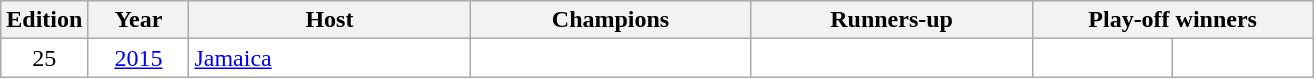<table class="wikitable">
<tr>
<th width="30">Edition</th>
<th width="60">Year</th>
<th width="180">Host</th>
<th width="180">Champions</th>
<th width="180">Runners-up</th>
<th width="180" colspan="2">Play-off winners</th>
</tr>
<tr bgcolor="FFFFFF">
<td align="center">25</td>
<td align="center"><a href='#'>2015</a></td>
<td> <a href='#'>Jamaica</a></td>
<td></td>
<td></td>
<td></td>
<td></td>
</tr>
</table>
